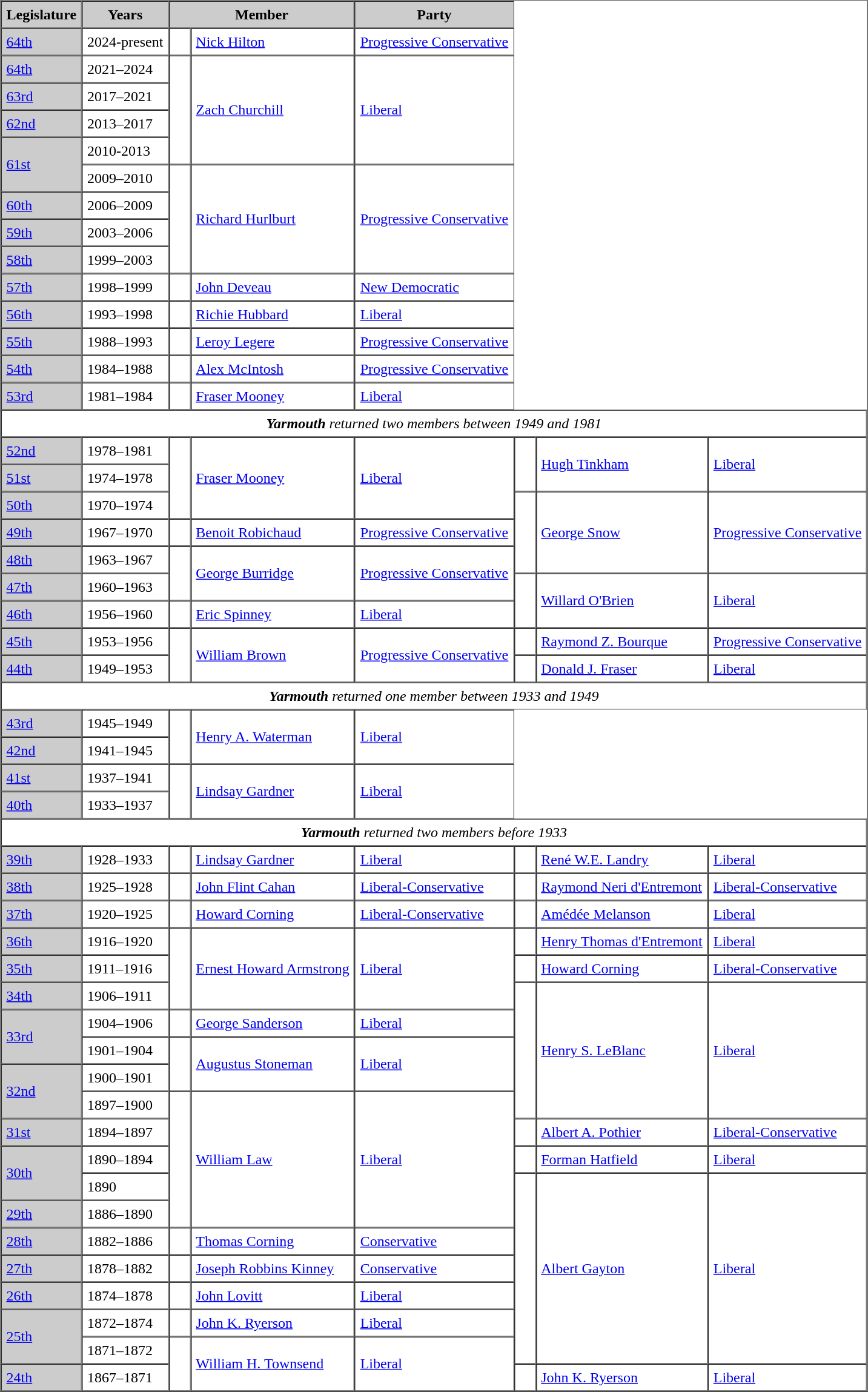<table border=1 cellpadding=5 cellspacing=0>
<tr bgcolor="CCCCCC">
<th>Legislature</th>
<th>Years</th>
<th colspan="2">Member</th>
<th>Party</th>
</tr>
<tr>
<td bgcolor="CCCCCC"><a href='#'>64th</a></td>
<td>2024-present</td>
<td rowspan="1" ></td>
<td rowspan="1"><a href='#'>Nick Hilton</a></td>
<td rowspan="1"><a href='#'>Progressive Conservative</a></td>
</tr>
<tr>
<td bgcolor="CCCCCC"><a href='#'>64th</a></td>
<td>2021–2024</td>
<td rowspan="4" ></td>
<td rowspan="4"><a href='#'>Zach Churchill</a></td>
<td rowspan="4"><a href='#'>Liberal</a></td>
</tr>
<tr>
<td bgcolor="CCCCCC"><a href='#'>63rd</a></td>
<td>2017–2021</td>
</tr>
<tr>
<td bgcolor="CCCCCC"><a href='#'>62nd</a></td>
<td>2013–2017</td>
</tr>
<tr>
<td rowspan="2" bgcolor="CCCCCC"><a href='#'>61st</a></td>
<td>2010-2013</td>
</tr>
<tr>
<td>2009–2010</td>
<td rowspan="4" ></td>
<td rowspan="4"><a href='#'>Richard Hurlburt</a></td>
<td rowspan="4"><a href='#'>Progressive Conservative</a></td>
</tr>
<tr>
<td bgcolor="CCCCCC"><a href='#'>60th</a></td>
<td>2006–2009</td>
</tr>
<tr>
<td bgcolor="CCCCCC"><a href='#'>59th</a></td>
<td>2003–2006</td>
</tr>
<tr>
<td bgcolor="CCCCCC"><a href='#'>58th</a></td>
<td>1999–2003</td>
</tr>
<tr>
<td bgcolor="CCCCCC"><a href='#'>57th</a></td>
<td>1998–1999</td>
<td>   </td>
<td><a href='#'>John Deveau</a></td>
<td><a href='#'>New Democratic</a></td>
</tr>
<tr>
<td bgcolor="CCCCCC"><a href='#'>56th</a></td>
<td>1993–1998</td>
<td>   </td>
<td><a href='#'>Richie Hubbard</a></td>
<td><a href='#'>Liberal</a></td>
</tr>
<tr>
<td bgcolor="CCCCCC"><a href='#'>55th</a></td>
<td>1988–1993</td>
<td></td>
<td><a href='#'>Leroy Legere</a></td>
<td><a href='#'>Progressive Conservative</a></td>
</tr>
<tr>
<td bgcolor="CCCCCC"><a href='#'>54th</a></td>
<td>1984–1988</td>
<td></td>
<td><a href='#'>Alex McIntosh</a></td>
<td><a href='#'>Progressive Conservative</a></td>
</tr>
<tr>
<td bgcolor="CCCCCC"><a href='#'>53rd</a></td>
<td>1981–1984</td>
<td>   </td>
<td><a href='#'>Fraser Mooney</a></td>
<td><a href='#'>Liberal</a></td>
</tr>
<tr>
<td colspan=8 align=center><strong><em>Yarmouth</em></strong> <em>returned two members between 1949 and 1981</em></td>
</tr>
<tr>
<td bgcolor="CCCCCC"><a href='#'>52nd</a></td>
<td>1978–1981</td>
<td rowspan="3" >   </td>
<td rowspan="3"><a href='#'>Fraser Mooney</a></td>
<td rowspan="3"><a href='#'>Liberal</a></td>
<td rowspan="2" >   </td>
<td rowspan="2"><a href='#'>Hugh Tinkham</a></td>
<td rowspan="2"><a href='#'>Liberal</a></td>
</tr>
<tr>
<td bgcolor="CCCCCC"><a href='#'>51st</a></td>
<td>1974–1978</td>
</tr>
<tr>
<td bgcolor="CCCCCC"><a href='#'>50th</a></td>
<td>1970–1974</td>
<td rowspan="3" ></td>
<td rowspan="3"><a href='#'>George Snow</a></td>
<td rowspan="3"><a href='#'>Progressive Conservative</a></td>
</tr>
<tr>
<td bgcolor="CCCCCC"><a href='#'>49th</a></td>
<td>1967–1970</td>
<td>   </td>
<td><a href='#'>Benoit Robichaud</a></td>
<td><a href='#'>Progressive Conservative</a></td>
</tr>
<tr>
<td bgcolor="CCCCCC"><a href='#'>48th</a></td>
<td>1963–1967</td>
<td rowspan="2" >   </td>
<td rowspan="2"><a href='#'>George Burridge</a></td>
<td rowspan="2"><a href='#'>Progressive Conservative</a></td>
</tr>
<tr>
<td bgcolor="CCCCCC"><a href='#'>47th</a></td>
<td>1960–1963</td>
<td rowspan="2" >   </td>
<td rowspan="2"><a href='#'>Willard O'Brien</a></td>
<td rowspan="2"><a href='#'>Liberal</a></td>
</tr>
<tr>
<td bgcolor="CCCCCC"><a href='#'>46th</a></td>
<td>1956–1960</td>
<td>   </td>
<td><a href='#'>Eric Spinney</a></td>
<td><a href='#'>Liberal</a></td>
</tr>
<tr>
<td bgcolor="CCCCCC"><a href='#'>45th</a></td>
<td>1953–1956</td>
<td rowspan="2" >   </td>
<td rowspan="2"><a href='#'>William Brown</a></td>
<td rowspan="2"><a href='#'>Progressive Conservative</a></td>
<td>   </td>
<td><a href='#'>Raymond Z. Bourque</a></td>
<td><a href='#'>Progressive Conservative</a></td>
</tr>
<tr>
<td bgcolor="CCCCCC"><a href='#'>44th</a></td>
<td>1949–1953</td>
<td>   </td>
<td><a href='#'>Donald J. Fraser</a></td>
<td><a href='#'>Liberal</a></td>
</tr>
<tr>
<td colspan=8 align=center><strong><em>Yarmouth</em></strong> <em>returned one member between 1933 and 1949</em></td>
</tr>
<tr>
<td bgcolor="CCCCCC"><a href='#'>43rd</a></td>
<td>1945–1949</td>
<td rowspan="2" >   </td>
<td rowspan="2"><a href='#'>Henry A. Waterman</a></td>
<td rowspan="2"><a href='#'>Liberal</a></td>
</tr>
<tr>
<td bgcolor="CCCCCC"><a href='#'>42nd</a></td>
<td>1941–1945</td>
</tr>
<tr>
<td bgcolor="CCCCCC"><a href='#'>41st</a></td>
<td>1937–1941</td>
<td rowspan="2" >   </td>
<td rowspan="2"><a href='#'>Lindsay Gardner</a></td>
<td rowspan="2"><a href='#'>Liberal</a></td>
</tr>
<tr>
<td bgcolor="CCCCCC"><a href='#'>40th</a></td>
<td>1933–1937</td>
</tr>
<tr>
<td colspan=8 align=center><strong><em>Yarmouth</em></strong> <em>returned two members before 1933</em></td>
</tr>
<tr>
<td bgcolor="CCCCCC"><a href='#'>39th</a></td>
<td>1928–1933</td>
<td>   </td>
<td><a href='#'>Lindsay Gardner</a></td>
<td><a href='#'>Liberal</a></td>
<td>   </td>
<td><a href='#'>René W.E. Landry</a></td>
<td><a href='#'>Liberal</a></td>
</tr>
<tr>
<td bgcolor="CCCCCC"><a href='#'>38th</a></td>
<td>1925–1928</td>
<td>   </td>
<td><a href='#'>John Flint Cahan</a></td>
<td><a href='#'>Liberal-Conservative</a></td>
<td>   </td>
<td><a href='#'>Raymond Neri d'Entremont</a></td>
<td><a href='#'>Liberal-Conservative</a></td>
</tr>
<tr>
<td bgcolor="CCCCCC"><a href='#'>37th</a></td>
<td>1920–1925</td>
<td>   </td>
<td><a href='#'>Howard Corning</a></td>
<td><a href='#'>Liberal-Conservative</a></td>
<td>   </td>
<td><a href='#'>Amédée Melanson</a></td>
<td><a href='#'>Liberal</a></td>
</tr>
<tr>
<td bgcolor="CCCCCC"><a href='#'>36th</a></td>
<td>1916–1920</td>
<td rowspan="3" >   </td>
<td rowspan="3"><a href='#'>Ernest Howard Armstrong</a></td>
<td rowspan="3"><a href='#'>Liberal</a></td>
<td>   </td>
<td><a href='#'>Henry Thomas d'Entremont</a></td>
<td><a href='#'>Liberal</a></td>
</tr>
<tr>
<td bgcolor="CCCCCC"><a href='#'>35th</a></td>
<td>1911–1916</td>
<td>   </td>
<td><a href='#'>Howard Corning</a></td>
<td><a href='#'>Liberal-Conservative</a></td>
</tr>
<tr>
<td bgcolor="CCCCCC"><a href='#'>34th</a></td>
<td>1906–1911</td>
<td rowspan="5" >   </td>
<td rowspan="5"><a href='#'>Henry S. LeBlanc</a></td>
<td rowspan="5"><a href='#'>Liberal</a></td>
</tr>
<tr>
<td bgcolor="CCCCCC" rowspan="2"><a href='#'>33rd</a></td>
<td>1904–1906</td>
<td>   </td>
<td><a href='#'>George Sanderson</a></td>
<td><a href='#'>Liberal</a></td>
</tr>
<tr>
<td>1901–1904</td>
<td rowspan="2" >   </td>
<td rowspan="2"><a href='#'>Augustus Stoneman</a></td>
<td rowspan="2"><a href='#'>Liberal</a></td>
</tr>
<tr>
<td bgcolor="CCCCCC" rowspan="2"><a href='#'>32nd</a></td>
<td>1900–1901</td>
</tr>
<tr>
<td>1897–1900</td>
<td rowspan="5" >   </td>
<td rowspan="5"><a href='#'>William Law</a></td>
<td rowspan="5"><a href='#'>Liberal</a></td>
</tr>
<tr>
<td bgcolor="CCCCCC"><a href='#'>31st</a></td>
<td>1894–1897</td>
<td>   </td>
<td><a href='#'>Albert A. Pothier</a></td>
<td><a href='#'>Liberal-Conservative</a></td>
</tr>
<tr>
<td bgcolor="CCCCCC" rowspan="2"><a href='#'>30th</a></td>
<td>1890–1894</td>
<td>   </td>
<td><a href='#'>Forman Hatfield</a></td>
<td><a href='#'>Liberal</a></td>
</tr>
<tr>
<td>1890</td>
<td rowspan="7" >   </td>
<td rowspan="7"><a href='#'>Albert Gayton</a></td>
<td rowspan="7"><a href='#'>Liberal</a></td>
</tr>
<tr>
<td bgcolor="CCCCCC"><a href='#'>29th</a></td>
<td>1886–1890</td>
</tr>
<tr>
<td bgcolor="CCCCCC"><a href='#'>28th</a></td>
<td>1882–1886</td>
<td>   </td>
<td><a href='#'>Thomas Corning</a></td>
<td><a href='#'>Conservative</a></td>
</tr>
<tr>
<td bgcolor="CCCCCC"><a href='#'>27th</a></td>
<td>1878–1882</td>
<td>   </td>
<td><a href='#'>Joseph Robbins Kinney</a></td>
<td><a href='#'>Conservative</a></td>
</tr>
<tr>
<td bgcolor="CCCCCC"><a href='#'>26th</a></td>
<td>1874–1878</td>
<td>   </td>
<td><a href='#'>John Lovitt</a></td>
<td><a href='#'>Liberal</a></td>
</tr>
<tr>
<td bgcolor="CCCCCC" rowspan="2"><a href='#'>25th</a></td>
<td>1872–1874</td>
<td>   </td>
<td><a href='#'>John K. Ryerson</a></td>
<td><a href='#'>Liberal</a></td>
</tr>
<tr>
<td>1871–1872</td>
<td rowspan="2" >   </td>
<td rowspan="2"><a href='#'>William H. Townsend</a></td>
<td rowspan="2"><a href='#'>Liberal</a></td>
</tr>
<tr>
<td bgcolor="CCCCCC"><a href='#'>24th</a></td>
<td>1867–1871</td>
<td>   </td>
<td><a href='#'>John K. Ryerson</a></td>
<td><a href='#'>Liberal</a></td>
</tr>
</table>
